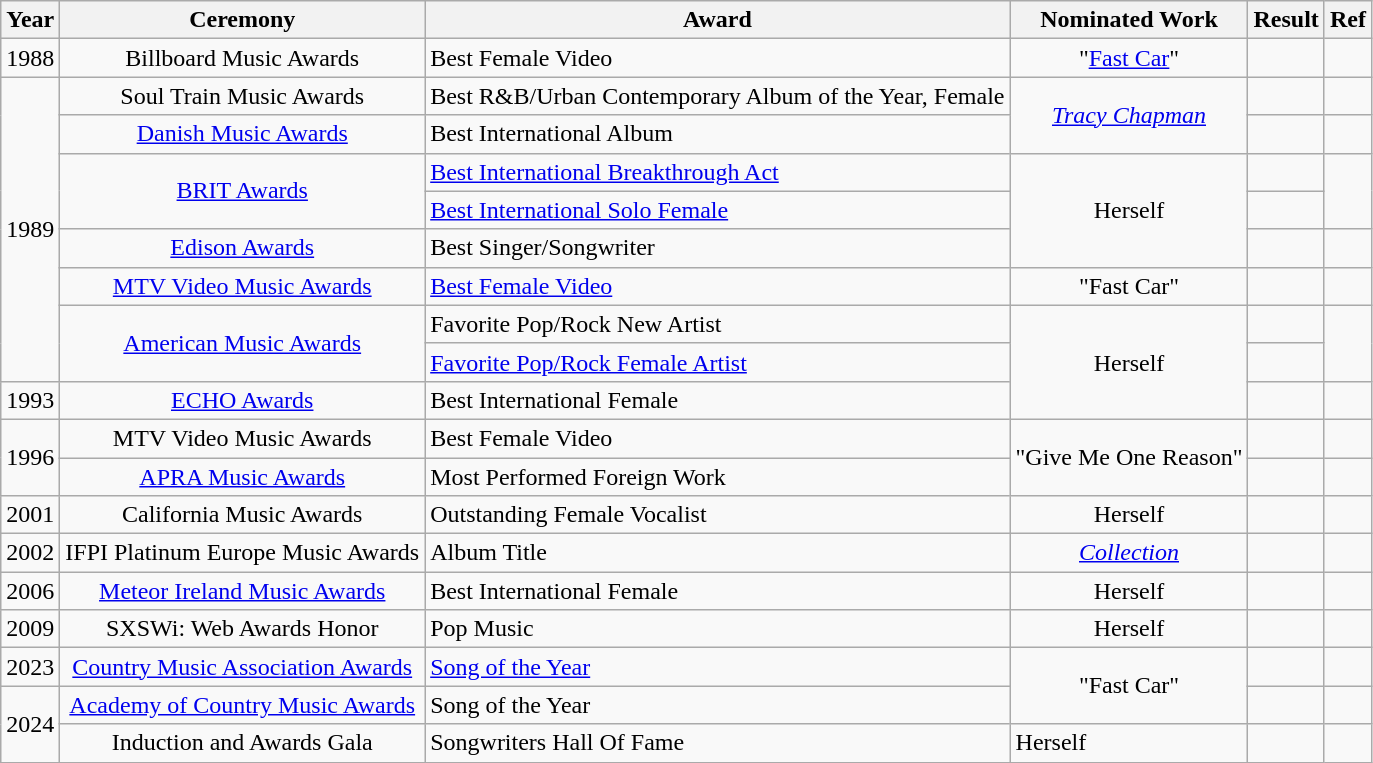<table class=wikitable>
<tr>
<th>Year</th>
<th>Ceremony</th>
<th>Award</th>
<th>Nominated Work</th>
<th>Result</th>
<th>Ref</th>
</tr>
<tr>
<td rowspan=1>1988</td>
<td style="text-align:center;" rowspan=1>Billboard Music Awards</td>
<td>Best Female Video</td>
<td style="text-align:center;">"<a href='#'>Fast Car</a>"</td>
<td></td>
<td align="center"></td>
</tr>
<tr>
<td rowspan="8">1989</td>
<td style="text-align:center;" rowspan=1>Soul Train Music Awards</td>
<td>Best R&B/Urban Contemporary Album of the Year, Female</td>
<td style="text-align:center;" rowspan=2><em><a href='#'>Tracy Chapman</a></em></td>
<td></td>
<td align="center"></td>
</tr>
<tr>
<td style="text-align:center;" rowspan=1><a href='#'>Danish Music Awards</a></td>
<td>Best International Album</td>
<td></td>
<td></td>
</tr>
<tr>
<td rowspan=2 style="text-align:center;"><a href='#'>BRIT Awards</a></td>
<td><a href='#'>Best International Breakthrough Act</a></td>
<td style="text-align:center;" rowspan=3>Herself</td>
<td></td>
<td rowspan=2 align="center"></td>
</tr>
<tr>
<td><a href='#'>Best International Solo Female</a></td>
<td></td>
</tr>
<tr>
<td style="text-align:center;" rowspan=1><a href='#'>Edison Awards</a></td>
<td>Best Singer/Songwriter</td>
<td></td>
<td></td>
</tr>
<tr>
<td rowspan=1 style="text-align:center;"><a href='#'>MTV Video Music Awards</a></td>
<td><a href='#'>Best Female Video</a></td>
<td style="text-align:center;">"Fast Car"</td>
<td></td>
<td align="center"></td>
</tr>
<tr>
<td rowspan=2 style="text-align:center;"><a href='#'>American Music Awards</a></td>
<td>Favorite Pop/Rock New Artist</td>
<td style="text-align:center;" rowspan=3>Herself</td>
<td></td>
<td rowspan=2 align="center"></td>
</tr>
<tr>
<td><a href='#'>Favorite Pop/Rock Female Artist</a></td>
<td></td>
</tr>
<tr>
<td>1993</td>
<td rowspan=1 style="text-align:center;"><a href='#'>ECHO Awards</a></td>
<td>Best International Female</td>
<td></td>
<td></td>
</tr>
<tr>
<td rowspan=2>1996</td>
<td style="text-align:center;" rowspan=1>MTV Video Music Awards</td>
<td>Best Female Video</td>
<td style="text-align:center;" rowspan=2>"Give Me One Reason"</td>
<td></td>
<td align="center"></td>
</tr>
<tr>
<td style="text-align:center;" rowspan=1><a href='#'>APRA Music Awards</a></td>
<td>Most Performed Foreign Work</td>
<td></td>
<td align="center"></td>
</tr>
<tr>
<td>2001</td>
<td rowspan=1 style="text-align:center;">California Music Awards</td>
<td>Outstanding Female Vocalist</td>
<td style="text-align:center;">Herself</td>
<td></td>
<td align="center"></td>
</tr>
<tr>
<td rowspan=1>2002</td>
<td rowspan=1 style="text-align:center;">IFPI Platinum Europe Music Awards</td>
<td>Album Title</td>
<td style="text-align:center;"><em><a href='#'>Collection</a></em></td>
<td></td>
<td></td>
</tr>
<tr>
<td rowspan=1>2006</td>
<td rowspan=1 style="text-align:center;"><a href='#'>Meteor Ireland Music Awards</a></td>
<td>Best International Female</td>
<td style="text-align:center;">Herself</td>
<td></td>
<td></td>
</tr>
<tr>
<td rowspan=1>2009</td>
<td rowspan=1 style="text-align:center;">SXSWi: Web Awards Honor</td>
<td>Pop Music</td>
<td style="text-align:center;">Herself</td>
<td></td>
<td></td>
</tr>
<tr>
<td rowspan=1>2023</td>
<td rowspan=1 style="text-align:center;"><a href='#'>Country Music Association Awards</a></td>
<td><a href='#'>Song of the Year</a></td>
<td rowspan=2 style="text-align:center;">"Fast Car"</td>
<td></td>
<td align="center"></td>
</tr>
<tr>
<td rowspan=2>2024</td>
<td rowspan=1 style="text-align:center;"><a href='#'>Academy of Country Music Awards</a></td>
<td>Song of the Year</td>
<td></td>
<td align="center"></td>
</tr>
<tr>
<td rowspan=1 style="text-align:center;">Induction and Awards Gala</td>
<td>Songwriters Hall Of Fame</td>
<td>Herself</td>
<td></td>
<td align="center"></td>
</tr>
</table>
